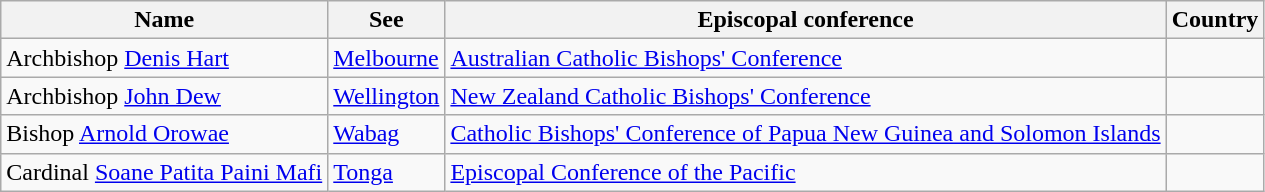<table class="wikitable">
<tr>
<th>Name</th>
<th>See</th>
<th>Episcopal conference</th>
<th>Country</th>
</tr>
<tr>
<td>Archbishop <a href='#'>Denis Hart</a></td>
<td><a href='#'>Melbourne</a></td>
<td><a href='#'>Australian Catholic Bishops' Conference</a></td>
<td></td>
</tr>
<tr>
<td>Archbishop <a href='#'>John Dew</a></td>
<td><a href='#'>Wellington</a></td>
<td><a href='#'>New Zealand Catholic Bishops' Conference</a></td>
<td></td>
</tr>
<tr>
<td>Bishop <a href='#'>Arnold Orowae</a></td>
<td><a href='#'>Wabag</a></td>
<td><a href='#'>Catholic Bishops' Conference of Papua New Guinea and Solomon Islands</a></td>
<td></td>
</tr>
<tr>
<td>Cardinal <a href='#'>Soane Patita Paini Mafi</a></td>
<td><a href='#'>Tonga</a></td>
<td><a href='#'>Episcopal Conference of the Pacific</a></td>
<td></td>
</tr>
</table>
